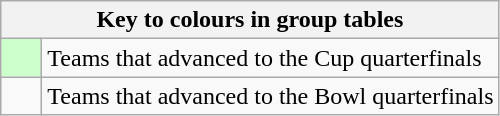<table class="wikitable" style="text-align: center;">
<tr>
<th colspan=2>Key to colours in group tables</th>
</tr>
<tr>
<td style="background:#cfc; width:20px;"></td>
<td align=left>Teams that advanced to the Cup quarterfinals</td>
</tr>
<tr>
<td></td>
<td align=left>Teams that advanced to the Bowl quarterfinals</td>
</tr>
</table>
